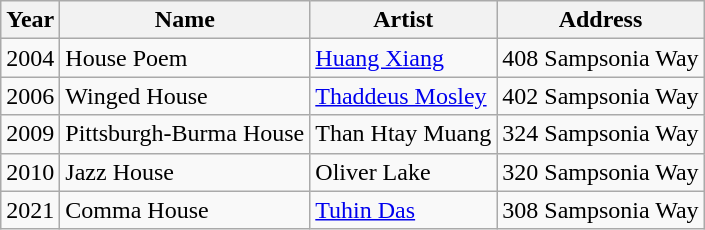<table class ="wikitable sortable">
<tr>
<th>Year</th>
<th>Name</th>
<th>Artist</th>
<th>Address</th>
</tr>
<tr>
<td>2004</td>
<td>House Poem</td>
<td><a href='#'>Huang Xiang</a></td>
<td>408 Sampsonia Way</td>
</tr>
<tr>
<td>2006</td>
<td>Winged House</td>
<td><a href='#'>Thaddeus Mosley</a></td>
<td>402 Sampsonia Way</td>
</tr>
<tr>
<td>2009</td>
<td>Pittsburgh-Burma House</td>
<td>Than Htay Muang</td>
<td>324 Sampsonia Way</td>
</tr>
<tr>
<td>2010</td>
<td>Jazz House</td>
<td>Oliver Lake</td>
<td>320 Sampsonia Way</td>
</tr>
<tr>
<td>2021</td>
<td>Comma House</td>
<td><a href='#'> Tuhin Das</a></td>
<td>308 Sampsonia Way</td>
</tr>
</table>
